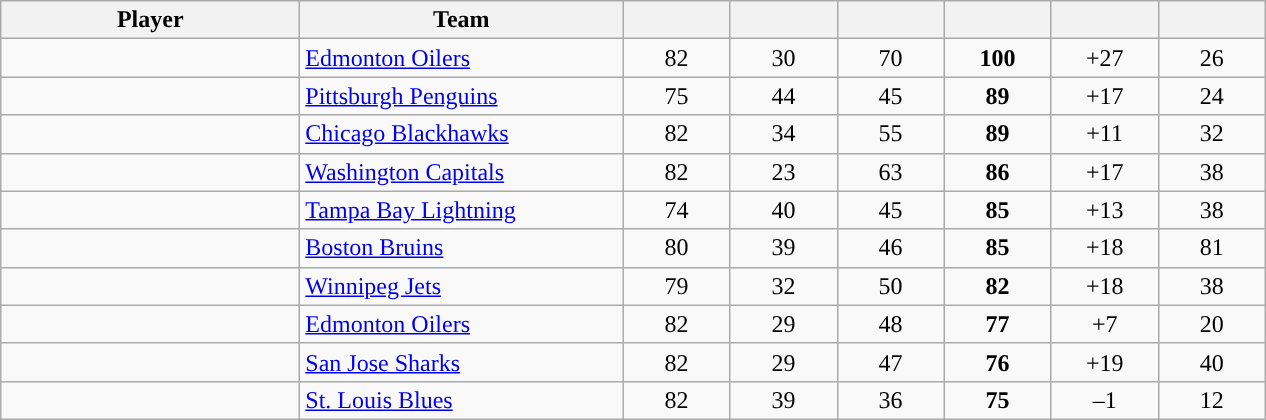<table class="wikitable sortable">
<tr>
<th style="width: 12em;">Player</th>
<th style="width: 13em;">Team</th>
<th style="width: 4em;"></th>
<th style="width: 4em;"></th>
<th style="width: 4em;"></th>
<th style="width: 4em;"></th>
<th data-sort-type="number" style="width: 4em;"></th>
<th style="width: 4em;"></th>
</tr>
<tr style="text-align:center;">
<td style="text-align:left;"></td>
<td style="text-align:left;"><a href='#'>Edmonton Oilers</a></td>
<td>82</td>
<td>30</td>
<td>70</td>
<td><strong>100</strong></td>
<td>+27</td>
<td>26</td>
</tr>
<tr style="text-align:center;">
<td style="text-align:left;"></td>
<td style="text-align:left;"><a href='#'>Pittsburgh Penguins</a></td>
<td>75</td>
<td>44</td>
<td>45</td>
<td><strong>89</strong></td>
<td>+17</td>
<td>24</td>
</tr>
<tr style="text-align:center;">
<td style="text-align:left;"></td>
<td style="text-align:left;"><a href='#'>Chicago Blackhawks</a></td>
<td>82</td>
<td>34</td>
<td>55</td>
<td><strong>89</strong></td>
<td>+11</td>
<td>32</td>
</tr>
<tr style="text-align:center;">
<td style="text-align:left;"></td>
<td style="text-align:left;"><a href='#'>Washington Capitals</a></td>
<td>82</td>
<td>23</td>
<td>63</td>
<td><strong>86</strong></td>
<td>+17</td>
<td>38</td>
</tr>
<tr style="text-align:center;">
<td style="text-align:left;"></td>
<td style="text-align:left;"><a href='#'>Tampa Bay Lightning</a></td>
<td>74</td>
<td>40</td>
<td>45</td>
<td><strong>85</strong></td>
<td>+13</td>
<td>38</td>
</tr>
<tr style="text-align:center;">
<td style="text-align:left;"></td>
<td style="text-align:left;"><a href='#'>Boston Bruins</a></td>
<td>80</td>
<td>39</td>
<td>46</td>
<td><strong>85</strong></td>
<td>+18</td>
<td>81</td>
</tr>
<tr style="text-align:center;">
<td style="text-align:left;"></td>
<td style="text-align:left;"><a href='#'>Winnipeg Jets</a></td>
<td>79</td>
<td>32</td>
<td>50</td>
<td><strong>82</strong></td>
<td>+18</td>
<td>38</td>
</tr>
<tr style="text-align:center;">
<td style="text-align:left;"></td>
<td style="text-align:left;"><a href='#'>Edmonton Oilers</a></td>
<td>82</td>
<td>29</td>
<td>48</td>
<td><strong>77</strong></td>
<td>+7</td>
<td>20</td>
</tr>
<tr style="text-align:center;">
<td style="text-align:left;"></td>
<td style="text-align:left;"><a href='#'>San Jose Sharks</a></td>
<td>82</td>
<td>29</td>
<td>47</td>
<td><strong>76</strong></td>
<td>+19</td>
<td>40</td>
</tr>
<tr style="text-align:center;">
<td style="text-align:left;"></td>
<td style="text-align:left;"><a href='#'>St. Louis Blues</a></td>
<td>82</td>
<td>39</td>
<td>36</td>
<td><strong>75</strong></td>
<td>–1</td>
<td>12</td>
</tr>
</table>
